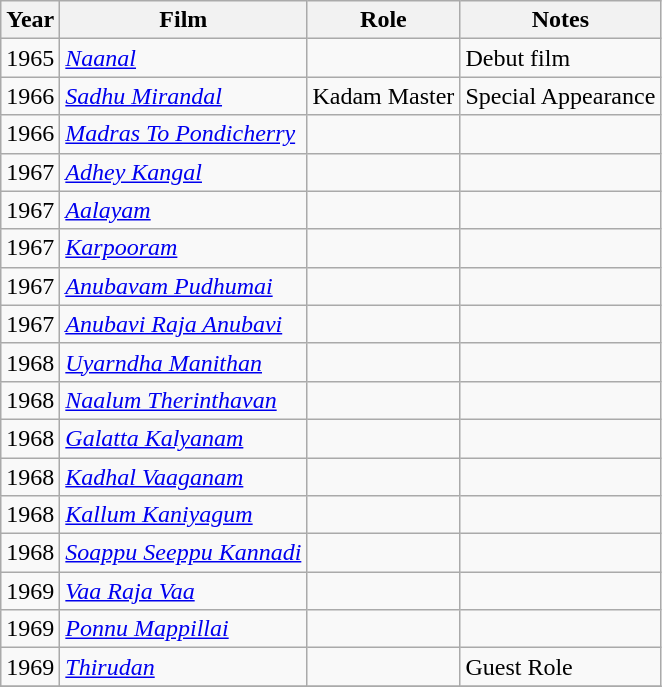<table class="wikitable sortable">
<tr>
<th>Year</th>
<th>Film</th>
<th>Role</th>
<th>Notes</th>
</tr>
<tr>
<td>1965</td>
<td><a href='#'><em>Naanal</em></a></td>
<td></td>
<td>Debut film</td>
</tr>
<tr>
<td>1966</td>
<td><em><a href='#'>Sadhu Mirandal</a></em></td>
<td>Kadam Master</td>
<td>Special Appearance</td>
</tr>
<tr>
<td>1966</td>
<td><a href='#'><em>Madras To Pondicherry</em></a></td>
<td></td>
<td></td>
</tr>
<tr>
<td>1967</td>
<td><em><a href='#'>Adhey Kangal</a></em></td>
<td></td>
<td></td>
</tr>
<tr>
<td>1967</td>
<td><em><a href='#'>Aalayam</a></em></td>
<td></td>
<td></td>
</tr>
<tr>
<td>1967</td>
<td><em><a href='#'>Karpooram</a></em></td>
<td></td>
<td></td>
</tr>
<tr>
<td>1967</td>
<td><em><a href='#'>Anubavam Pudhumai</a></em></td>
<td></td>
<td></td>
</tr>
<tr>
<td>1967</td>
<td><em><a href='#'>Anubavi Raja Anubavi</a></em></td>
<td></td>
<td></td>
</tr>
<tr>
<td>1968</td>
<td><em><a href='#'>Uyarndha Manithan</a></em></td>
<td></td>
<td></td>
</tr>
<tr>
<td>1968</td>
<td><em><a href='#'>Naalum Therinthavan</a></em></td>
<td></td>
<td></td>
</tr>
<tr>
<td>1968</td>
<td><em><a href='#'>Galatta Kalyanam</a></em></td>
<td></td>
<td></td>
</tr>
<tr>
<td>1968</td>
<td><em><a href='#'>Kadhal Vaaganam</a></em></td>
<td></td>
<td></td>
</tr>
<tr>
<td>1968</td>
<td><em><a href='#'>Kallum Kaniyagum</a></em></td>
<td></td>
<td></td>
</tr>
<tr>
<td>1968</td>
<td><em><a href='#'>Soappu Seeppu Kannadi</a></em></td>
<td></td>
<td></td>
</tr>
<tr>
<td>1969</td>
<td><em><a href='#'>Vaa Raja Vaa</a></em></td>
<td></td>
<td></td>
</tr>
<tr>
<td>1969</td>
<td><em><a href='#'>Ponnu Mappillai</a></em></td>
<td></td>
<td></td>
</tr>
<tr>
<td>1969</td>
<td><em><a href='#'>Thirudan</a></em></td>
<td></td>
<td>Guest Role</td>
</tr>
<tr>
</tr>
</table>
